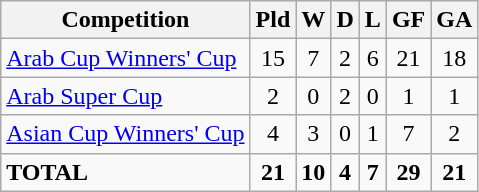<table class="wikitable">
<tr>
<th>Competition</th>
<th>Pld</th>
<th>W</th>
<th>D</th>
<th>L</th>
<th>GF</th>
<th>GA</th>
</tr>
<tr>
<td><a href='#'>Arab Cup Winners' Cup</a></td>
<td style="text-align:center;">15</td>
<td style="text-align:center;">7</td>
<td style="text-align:center;">2</td>
<td style="text-align:center;">6</td>
<td style="text-align:center;">21</td>
<td style="text-align:center;">18</td>
</tr>
<tr>
<td><a href='#'>Arab Super Cup</a></td>
<td style="text-align:center;">2</td>
<td style="text-align:center;">0</td>
<td style="text-align:center;">2</td>
<td style="text-align:center;">0</td>
<td style="text-align:center;">1</td>
<td style="text-align:center;">1</td>
</tr>
<tr>
<td><a href='#'>Asian Cup Winners' Cup</a></td>
<td style="text-align:center;">4</td>
<td style="text-align:center;">3</td>
<td style="text-align:center;">0</td>
<td style="text-align:center;">1</td>
<td style="text-align:center;">7</td>
<td style="text-align:center;">2</td>
</tr>
<tr>
<td><strong>TOTAL</strong></td>
<td style="text-align:center;"><strong>21</strong></td>
<td style="text-align:center;"><strong>10</strong></td>
<td style="text-align:center;"><strong>4</strong></td>
<td style="text-align:center;"><strong>7</strong></td>
<td style="text-align:center;"><strong>29</strong></td>
<td style="text-align:center;"><strong>21</strong></td>
</tr>
</table>
